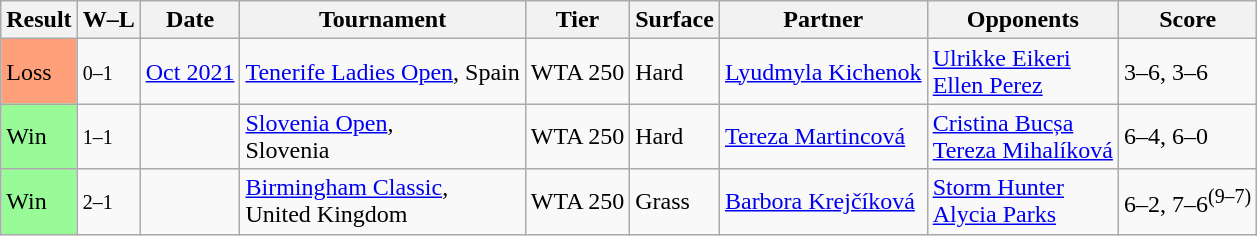<table class="sortable wikitable">
<tr>
<th>Result</th>
<th class="unsortable">W–L</th>
<th>Date</th>
<th>Tournament</th>
<th>Tier</th>
<th>Surface</th>
<th>Partner</th>
<th>Opponents</th>
<th class="unsortable">Score</th>
</tr>
<tr>
<td bgcolor=FFA07A>Loss</td>
<td><small>0–1</small></td>
<td><a href='#'>Oct 2021</a></td>
<td><a href='#'>Tenerife Ladies Open</a>, Spain</td>
<td>WTA 250</td>
<td>Hard</td>
<td> <a href='#'>Lyudmyla Kichenok</a></td>
<td> <a href='#'>Ulrikke Eikeri</a> <br>  <a href='#'>Ellen Perez</a></td>
<td>3–6, 3–6</td>
</tr>
<tr>
<td bgcolor=98FB98>Win</td>
<td><small>1–1</small></td>
<td><a href='#'></a></td>
<td><a href='#'>Slovenia Open</a>, <br>Slovenia</td>
<td>WTA 250</td>
<td>Hard</td>
<td> <a href='#'>Tereza Martincová</a></td>
<td> <a href='#'>Cristina Bucșa</a>  <br>  <a href='#'>Tereza Mihalíková</a></td>
<td>6–4, 6–0</td>
</tr>
<tr>
<td bgcolor=98FB98>Win</td>
<td><small>2–1</small></td>
<td><a href='#'></a></td>
<td><a href='#'>Birmingham Classic</a>, <br>United Kingdom</td>
<td>WTA 250</td>
<td>Grass</td>
<td> <a href='#'>Barbora Krejčíková</a></td>
<td> <a href='#'>Storm Hunter</a> <br>  <a href='#'>Alycia Parks</a></td>
<td>6–2, 7–6<sup>(9–7)</sup></td>
</tr>
</table>
